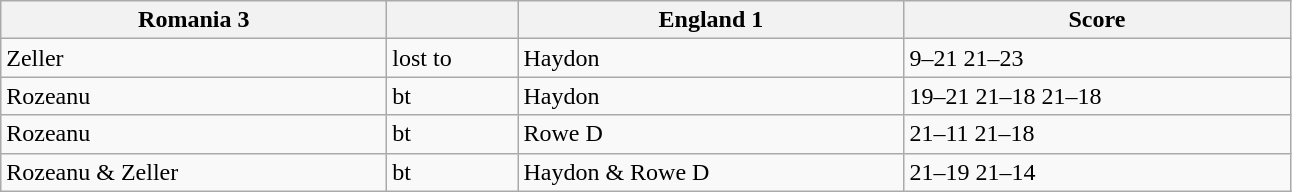<table class="wikitable">
<tr>
<th width=250> Romania 3</th>
<th width=80></th>
<th width=250> England 1</th>
<th width=250>Score</th>
</tr>
<tr>
<td>Zeller</td>
<td>lost to</td>
<td>Haydon</td>
<td>9–21 21–23</td>
</tr>
<tr>
<td>Rozeanu</td>
<td>bt</td>
<td>Haydon</td>
<td>19–21 21–18 21–18</td>
</tr>
<tr>
<td>Rozeanu</td>
<td>bt</td>
<td>Rowe D</td>
<td>21–11 21–18</td>
</tr>
<tr>
<td>Rozeanu & Zeller</td>
<td>bt</td>
<td>Haydon & Rowe D</td>
<td>21–19 21–14</td>
</tr>
</table>
